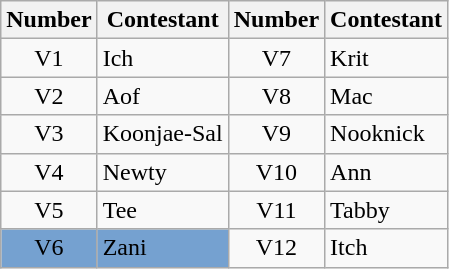<table class="wikitable">
<tr>
<th>Number</th>
<th>Contestant</th>
<th>Number</th>
<th>Contestant</th>
</tr>
<tr>
<td style="text-align:center;">V1</td>
<td>Ich</td>
<td style="text-align:center;">V7</td>
<td>Krit</td>
</tr>
<tr>
<td style="text-align:center;">V2</td>
<td>Aof</td>
<td style="text-align:center;">V8</td>
<td>Mac</td>
</tr>
<tr>
<td style="text-align:center;">V3</td>
<td>Koonjae-Sal</td>
<td style="text-align:center;">V9</td>
<td>Nooknick</td>
</tr>
<tr>
<td style="text-align:center;">V4</td>
<td>Newty</td>
<td style="text-align:center;">V10</td>
<td>Ann</td>
</tr>
<tr>
<td style="text-align:center;">V5</td>
<td>Tee</td>
<td style="text-align:center;">V11</td>
<td>Tabby</td>
</tr>
<tr>
<td style="background:#75a1d0; text-align:center;">V6</td>
<td style="background:#75A1D0">Zani</td>
<td style="text-align:center;">V12</td>
<td>Itch</td>
</tr>
</table>
